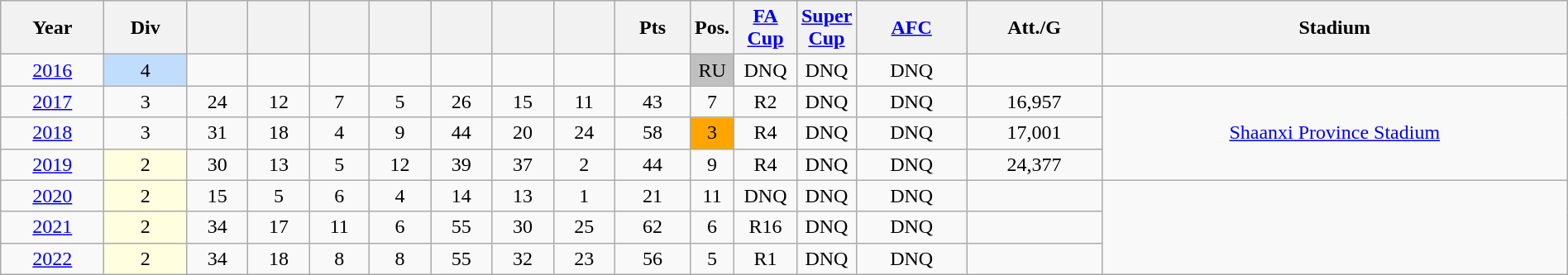<table class="wikitable sortable" width=100% style=text-align:Center>
<tr>
<th>Year</th>
<th>Div</th>
<th></th>
<th></th>
<th></th>
<th></th>
<th></th>
<th></th>
<th></th>
<th>Pts</th>
<th width=2%>Pos.</th>
<th width=4%><a href='#'>FA Cup</a></th>
<th width=2%><a href='#'>Super Cup</a></th>
<th><a href='#'>AFC</a></th>
<th>Att./G</th>
<th>Stadium</th>
</tr>
<tr>
<td><a href='#'>2016</a></td>
<td bgcolor=#c1ddfd>4</td>
<td></td>
<td></td>
<td></td>
<td></td>
<td></td>
<td></td>
<td></td>
<td></td>
<td style="background:silver;">RU</td>
<td>DNQ</td>
<td>DNQ</td>
<td>DNQ</td>
<td></td>
<td></td>
</tr>
<tr>
<td><a href='#'>2017</a></td>
<td>3</td>
<td>24</td>
<td>12</td>
<td>7</td>
<td>5</td>
<td>26</td>
<td>15</td>
<td>11</td>
<td>43</td>
<td>7</td>
<td>R2</td>
<td>DNQ</td>
<td>DNQ</td>
<td>16,957</td>
<td align=center rowspan=3><a href='#'>Shaanxi Province Stadium</a></td>
</tr>
<tr>
<td><a href='#'>2018</a></td>
<td>3</td>
<td>31</td>
<td>18</td>
<td>4</td>
<td>9</td>
<td>44</td>
<td>20</td>
<td>24</td>
<td>58</td>
<td bgcolor=FFA500>3</td>
<td>R4</td>
<td>DNQ</td>
<td>DNQ</td>
<td>17,001</td>
</tr>
<tr>
<td><a href='#'>2019</a></td>
<td bgcolor=#FFFFE0>2</td>
<td>30</td>
<td>13</td>
<td>5</td>
<td>12</td>
<td>39</td>
<td>37</td>
<td>2</td>
<td>44</td>
<td>9</td>
<td>R4</td>
<td>DNQ</td>
<td>DNQ</td>
<td>24,377</td>
</tr>
<tr>
<td><a href='#'>2020</a></td>
<td bgcolor=#FFFFE0>2</td>
<td>15</td>
<td>5</td>
<td>6</td>
<td>4</td>
<td>14</td>
<td>13</td>
<td>1</td>
<td>21</td>
<td>11</td>
<td>DNQ</td>
<td>DNQ</td>
<td>DNQ</td>
<td></td>
</tr>
<tr>
<td><a href='#'>2021</a></td>
<td bgcolor=#FFFFE0>2</td>
<td>34</td>
<td>17</td>
<td>11</td>
<td>6</td>
<td>55</td>
<td>30</td>
<td>25</td>
<td>62</td>
<td>6</td>
<td>R16</td>
<td>DNQ</td>
<td>DNQ</td>
<td></td>
</tr>
<tr>
<td><a href='#'>2022</a></td>
<td bgcolor=#FFFFE0>2</td>
<td>34</td>
<td>18</td>
<td>8</td>
<td>8</td>
<td>55</td>
<td>32</td>
<td>23</td>
<td>56</td>
<td>5</td>
<td>R1</td>
<td>DNQ</td>
<td>DNQ</td>
<td></td>
</tr>
</table>
